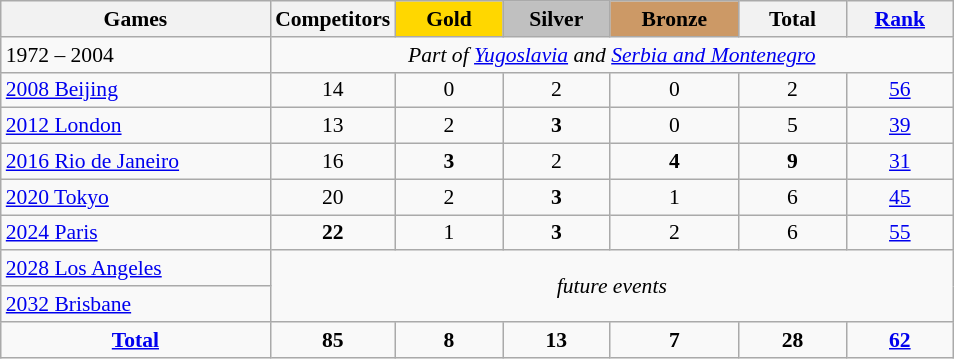<table class="wikitable sortable" border="1" style="text-align:center; font-size:90%;">
<tr>
<th style="width:12em;">Games</th>
<th>Competitors</th>
<td style="background:gold; width:4.5em; font-weight:bold;">Gold</td>
<td style="background:silver; width:4.5em; font-weight:bold;">Silver</td>
<td style="background:#cc9966; width:5.5em; font-weight:bold;">Bronze</td>
<th style="width:4.5em;">Total</th>
<th style="width:4.5em;"><a href='#'>Rank</a></th>
</tr>
<tr align=center>
<td align=left>1972 – 2004</td>
<td colspan=6><em>Part of <a href='#'>Yugoslavia</a> and <a href='#'>Serbia and Montenegro</a></em></td>
</tr>
<tr align=center>
<td align=left> <a href='#'>2008 Beijing</a></td>
<td>14</td>
<td>0</td>
<td>2</td>
<td>0</td>
<td>2</td>
<td><a href='#'>56</a></td>
</tr>
<tr align=center>
<td align=left> <a href='#'>2012 London</a></td>
<td>13</td>
<td>2</td>
<td><strong>3</strong></td>
<td>0</td>
<td>5</td>
<td><a href='#'>39</a></td>
</tr>
<tr align=center>
<td align=left> <a href='#'>2016 Rio de Janeiro</a></td>
<td>16</td>
<td><strong>3</strong></td>
<td>2</td>
<td><strong>4</strong></td>
<td><strong>9</strong></td>
<td><a href='#'>31</a></td>
</tr>
<tr align=center>
<td align=left> <a href='#'>2020 Tokyo</a></td>
<td>20</td>
<td>2</td>
<td><strong>3</strong></td>
<td>1</td>
<td>6</td>
<td><a href='#'>45</a></td>
</tr>
<tr>
<td align=left> <a href='#'>2024 Paris</a></td>
<td><strong>22</strong></td>
<td>1</td>
<td><strong>3</strong></td>
<td>2</td>
<td>6</td>
<td><a href='#'>55</a></td>
</tr>
<tr>
<td align=left> <a href='#'>2028 Los Angeles</a></td>
<td colspan=6; rowspan=2><em>future events</em></td>
</tr>
<tr>
<td align=left> <a href='#'>2032 Brisbane</a></td>
</tr>
<tr class="sortbottom" align=center>
<td><strong><a href='#'>Total</a></strong></td>
<td><strong>85</strong></td>
<td><strong>8</strong></td>
<td><strong>13</strong></td>
<td><strong>7</strong></td>
<td><strong>28</strong></td>
<td><strong><a href='#'>62</a></strong></td>
</tr>
</table>
